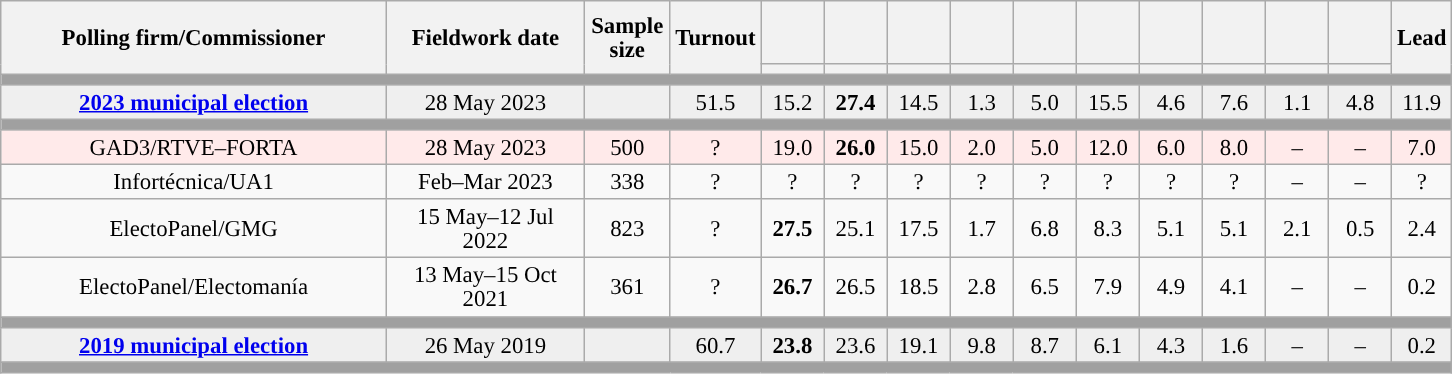<table class="wikitable collapsible collapsed" style="text-align:center; font-size:95%; line-height:16px;">
<tr style="height:42px;">
<th style="width:250px;" rowspan="2">Polling firm/Commissioner</th>
<th style="width:125px;" rowspan="2">Fieldwork date</th>
<th style="width:50px;" rowspan="2">Sample size</th>
<th style="width:45px;" rowspan="2">Turnout</th>
<th style="width:35px;"></th>
<th style="width:35px;"></th>
<th style="width:35px;"><br></th>
<th style="width:35px;"></th>
<th style="width:35px;"></th>
<th style="width:35px;"></th>
<th style="width:35px;"></th>
<th style="width:35px;"></th>
<th style="width:35px;"></th>
<th style="width:35px;"></th>
<th style="width:30px;" rowspan="2">Lead</th>
</tr>
<tr>
<th style="color:inherit;background:"></th>
<th style="color:inherit;background:"></th>
<th style="color:inherit;background:"></th>
<th style="color:inherit;background:"></th>
<th style="color:inherit;background:"></th>
<th style="color:inherit;background:"></th>
<th style="color:inherit;background:"></th>
<th style="color:inherit;background:"></th>
<th style="color:inherit;background:"></th>
<th style="color:inherit;background:"></th>
</tr>
<tr>
<td colspan="15" style="background:#A0A0A0"></td>
</tr>
<tr style="background:#EFEFEF;">
<td><strong><a href='#'>2023 municipal election</a></strong></td>
<td>28 May 2023</td>
<td></td>
<td>51.5</td>
<td>15.2<br></td>
<td><strong>27.4</strong><br></td>
<td>14.5<br></td>
<td>1.3<br></td>
<td>5.0<br></td>
<td>15.5<br></td>
<td>4.6<br></td>
<td>7.6<br></td>
<td>1.1<br></td>
<td>4.8<br></td>
<td style="background:">11.9</td>
</tr>
<tr>
<td colspan="15" style="background:#A0A0A0"></td>
</tr>
<tr style="background:#FFEAEA;">
<td>GAD3/RTVE–FORTA</td>
<td>28 May 2023</td>
<td>500</td>
<td>?</td>
<td>19.0<br></td>
<td><strong>26.0</strong><br></td>
<td>15.0<br></td>
<td>2.0<br></td>
<td>5.0<br></td>
<td>12.0<br></td>
<td>6.0<br></td>
<td>8.0<br></td>
<td>–</td>
<td>–</td>
<td style="background:">7.0</td>
</tr>
<tr>
<td>Infortécnica/UA1</td>
<td>Feb–Mar 2023</td>
<td>338</td>
<td>?</td>
<td>?<br></td>
<td>?<br></td>
<td>?<br></td>
<td>?<br></td>
<td>?<br></td>
<td>?<br></td>
<td>?<br></td>
<td>?<br></td>
<td>–</td>
<td>–</td>
<td style="background:">?</td>
</tr>
<tr>
<td>ElectoPanel/GMG</td>
<td>15 May–12 Jul 2022</td>
<td>823</td>
<td>?</td>
<td><strong>27.5</strong><br></td>
<td>25.1<br></td>
<td>17.5<br></td>
<td>1.7<br></td>
<td>6.8<br></td>
<td>8.3<br></td>
<td>5.1<br></td>
<td>5.1<br></td>
<td>2.1<br></td>
<td>0.5<br></td>
<td style="background:">2.4</td>
</tr>
<tr>
<td>ElectoPanel/Electomanía</td>
<td>13 May–15 Oct 2021</td>
<td>361</td>
<td>?</td>
<td><strong>26.7</strong><br></td>
<td>26.5<br></td>
<td>18.5<br></td>
<td>2.8<br></td>
<td>6.5<br></td>
<td>7.9<br></td>
<td>4.9<br></td>
<td>4.1<br></td>
<td>–</td>
<td>–</td>
<td style="background:">0.2</td>
</tr>
<tr>
<td colspan="15" style="background:#A0A0A0"></td>
</tr>
<tr style="background:#EFEFEF;">
<td><strong><a href='#'>2019 municipal election</a></strong></td>
<td>26 May 2019</td>
<td></td>
<td>60.7</td>
<td><strong>23.8</strong><br></td>
<td>23.6<br></td>
<td>19.1<br></td>
<td>9.8<br></td>
<td>8.7<br></td>
<td>6.1<br></td>
<td>4.3<br></td>
<td>1.6<br></td>
<td>–</td>
<td>–</td>
<td style="background:">0.2</td>
</tr>
<tr>
<td colspan="15" style="background:#A0A0A0"></td>
</tr>
</table>
